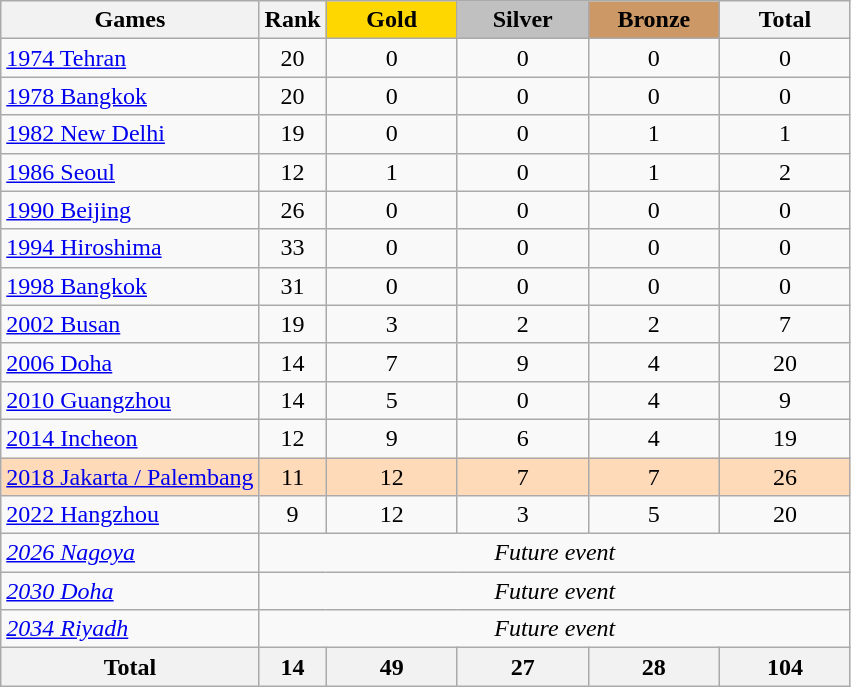<table class="wikitable sortable" style="margin-top:0em; text-align:center; font-size:100%;">
<tr>
<th>Games</th>
<th style="width:1em;">Rank</th>
<th style="background:gold; width:5em;"><strong>Gold</strong></th>
<th style="background:silver; width:5em;"><strong>Silver</strong></th>
<th style="background:#cc9966; width:5em;"><strong>Bronze</strong></th>
<th style="width:5em;">Total</th>
</tr>
<tr>
<td align=left><a href='#'>1974 Tehran</a></td>
<td>20</td>
<td>0</td>
<td>0</td>
<td>0</td>
<td>0</td>
</tr>
<tr>
<td align=left><a href='#'>1978 Bangkok</a></td>
<td>20</td>
<td>0</td>
<td>0</td>
<td>0</td>
<td>0</td>
</tr>
<tr>
<td align=left><a href='#'>1982 New Delhi</a></td>
<td>19</td>
<td>0</td>
<td>0</td>
<td>1</td>
<td>1</td>
</tr>
<tr>
<td align=left><a href='#'>1986 Seoul</a></td>
<td>12</td>
<td>1</td>
<td>0</td>
<td>1</td>
<td>2</td>
</tr>
<tr>
<td align=left><a href='#'>1990 Beijing</a></td>
<td>26</td>
<td>0</td>
<td>0</td>
<td>0</td>
<td>0</td>
</tr>
<tr>
<td align=left><a href='#'>1994 Hiroshima</a></td>
<td>33</td>
<td>0</td>
<td>0</td>
<td>0</td>
<td>0</td>
</tr>
<tr>
<td align=left><a href='#'>1998 Bangkok</a></td>
<td>31</td>
<td>0</td>
<td>0</td>
<td>0</td>
<td>0</td>
</tr>
<tr>
<td align=left><a href='#'>2002 Busan</a></td>
<td>19</td>
<td>3</td>
<td>2</td>
<td>2</td>
<td>7</td>
</tr>
<tr>
<td align=left><a href='#'>2006 Doha</a></td>
<td>14</td>
<td>7</td>
<td>9</td>
<td>4</td>
<td>20</td>
</tr>
<tr>
<td align=left><a href='#'>2010 Guangzhou</a></td>
<td>14</td>
<td>5</td>
<td>0</td>
<td>4</td>
<td>9</td>
</tr>
<tr>
<td align=left><a href='#'>2014 Incheon</a></td>
<td>12</td>
<td>9</td>
<td>6</td>
<td>4</td>
<td>19</td>
</tr>
<tr bgcolor=ffdab9>
<td align=left><a href='#'>2018 Jakarta / Palembang</a></td>
<td>11</td>
<td>12</td>
<td>7</td>
<td>7</td>
<td>26</td>
</tr>
<tr>
<td align=left><a href='#'>2022 Hangzhou</a></td>
<td>9</td>
<td>12</td>
<td>3</td>
<td>5</td>
<td>20</td>
</tr>
<tr>
<td align=left><em><a href='#'>2026 Nagoya</a></em></td>
<td colspan=5><em>Future event</em></td>
</tr>
<tr>
<td align=left><em><a href='#'>2030 Doha</a></em></td>
<td colspan=5><em>Future event</em></td>
</tr>
<tr>
<td align=left><em><a href='#'>2034 Riyadh</a></em></td>
<td colspan=5><em>Future event</em></td>
</tr>
<tr>
<th>Total</th>
<th>14</th>
<th>49</th>
<th>27</th>
<th>28</th>
<th>104</th>
</tr>
</table>
